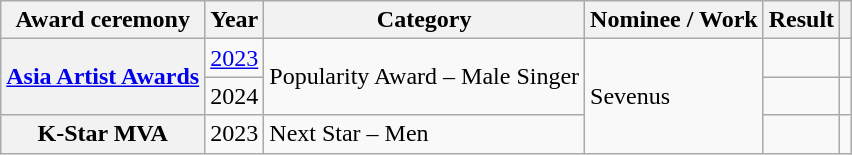<table class="wikitable plainrowheaders sortable">
<tr>
<th scope="col">Award ceremony</th>
<th scope="col">Year</th>
<th scope="col">Category</th>
<th scope="col">Nominee / Work</th>
<th scope="col">Result</th>
<th scope="col" class="unsortable"></th>
</tr>
<tr>
<th scope="row" rowspan="2"><a href='#'>Asia Artist Awards</a></th>
<td><a href='#'>2023</a></td>
<td rowspan="2">Popularity Award – Male Singer</td>
<td rowspan="3">Sevenus</td>
<td></td>
<td style="text-align:center;"></td>
</tr>
<tr>
<td>2024</td>
<td></td>
<td style="text-align:center;"></td>
</tr>
<tr>
<th scope="row">K-Star MVA</th>
<td>2023</td>
<td>Next Star – Men</td>
<td></td>
<td style="text-align:center;"></td>
</tr>
</table>
